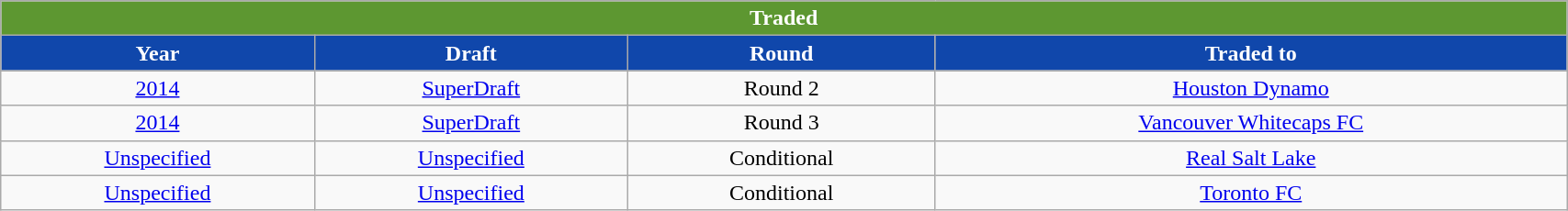<table class="wikitable" style="width:90%">
<tr>
<th style="background:#5d9731; color:white; text-align:center;" colspan=4>Traded</th>
</tr>
<tr>
<th style="background:#1047AB; color:white; text-align:center;">Year</th>
<th style="background:#1047AB; color:white; text-align:center;">Draft</th>
<th style="background:#1047AB; color:white; text-align:center;">Round</th>
<th style="background:#1047AB; color:white; text-align:center;">Traded to</th>
</tr>
<tr align=center>
<td><a href='#'>2014</a></td>
<td><a href='#'>SuperDraft</a></td>
<td>Round 2</td>
<td><a href='#'>Houston Dynamo</a></td>
</tr>
<tr align=center>
<td><a href='#'>2014</a></td>
<td><a href='#'>SuperDraft</a></td>
<td>Round 3</td>
<td><a href='#'>Vancouver Whitecaps FC</a></td>
</tr>
<tr align=center>
<td><a href='#'>Unspecified</a></td>
<td><a href='#'>Unspecified</a></td>
<td>Conditional</td>
<td><a href='#'>Real Salt Lake</a></td>
</tr>
<tr align=center>
<td><a href='#'>Unspecified</a></td>
<td><a href='#'>Unspecified</a></td>
<td>Conditional</td>
<td><a href='#'>Toronto FC</a></td>
</tr>
</table>
